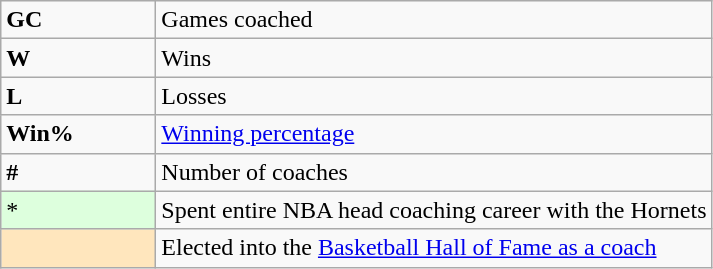<table class="wikitable">
<tr>
<td><strong>GC</strong></td>
<td>Games coached</td>
</tr>
<tr>
<td><strong>W</strong></td>
<td>Wins</td>
</tr>
<tr>
<td><strong>L</strong></td>
<td>Losses</td>
</tr>
<tr>
<td><strong>Win%</strong></td>
<td><a href='#'>Winning percentage</a></td>
</tr>
<tr>
<td><strong>#</strong></td>
<td>Number of coaches</td>
</tr>
<tr>
<td style="background:#dfd; width:6em;">*</td>
<td>Spent entire NBA head coaching career with the Hornets</td>
</tr>
<tr>
<td style="background:#ffe6bd; width:6em;"></td>
<td>Elected into the <a href='#'>Basketball Hall of Fame as a coach</a></td>
</tr>
</table>
